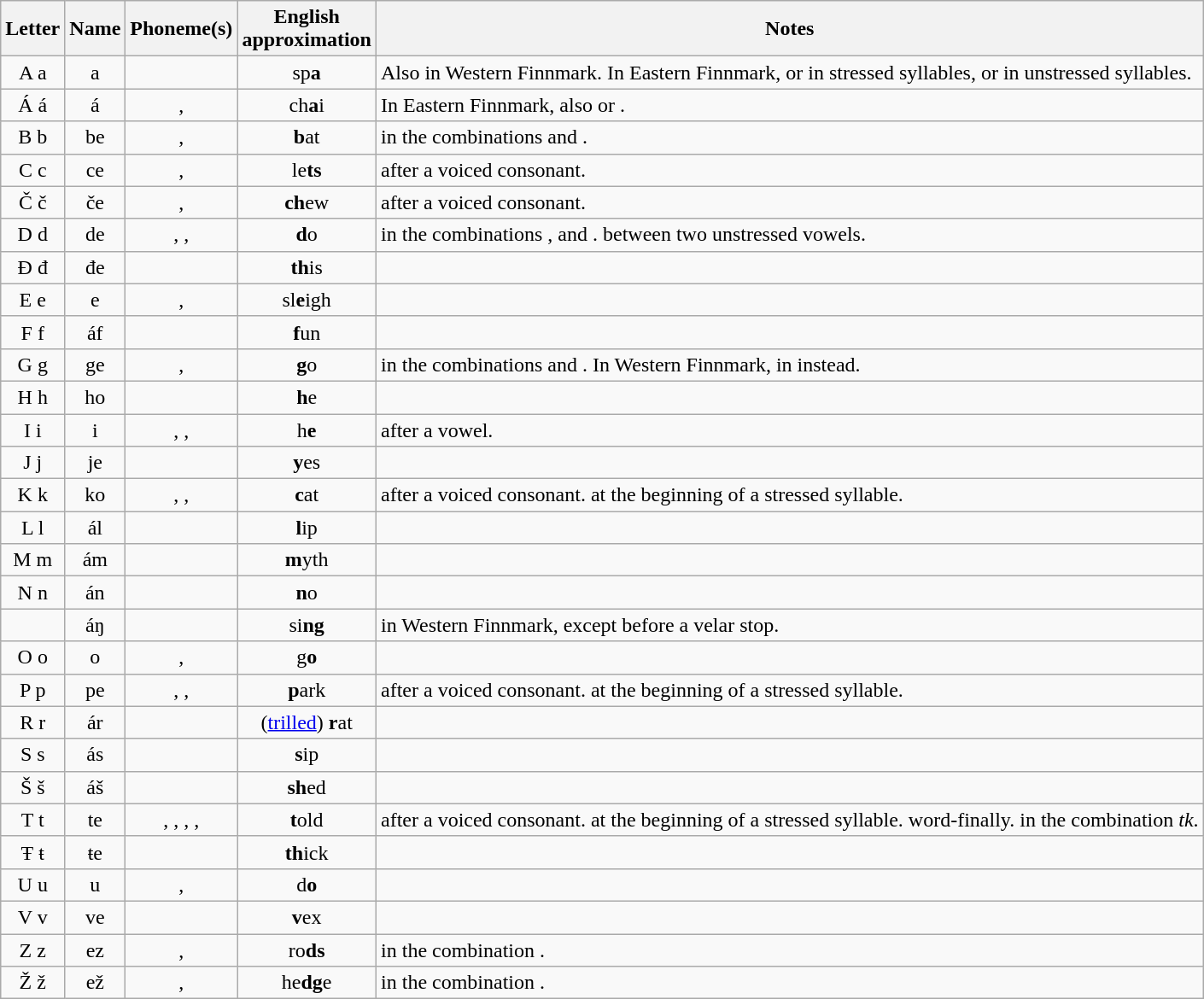<table class="wikitable" style="text-align: center;">
<tr>
<th>Letter</th>
<th>Name</th>
<th>Phoneme(s)</th>
<th>English<br>approximation</th>
<th>Notes</th>
</tr>
<tr>
<td>A a</td>
<td>a</td>
<td></td>
<td>sp<strong>a</strong></td>
<td style="text-align: left;">Also  in Western Finnmark. In Eastern Finnmark,  or  in stressed syllables,  or  in unstressed syllables.</td>
</tr>
<tr>
<td>Á á</td>
<td>á</td>
<td>, </td>
<td>ch<strong>a</strong>i</td>
<td style="text-align: left;">In Eastern Finnmark, also  or .</td>
</tr>
<tr>
<td>B b</td>
<td>be</td>
<td>, </td>
<td><strong>b</strong>at</td>
<td style="text-align: left;"> in the combinations  and .</td>
</tr>
<tr>
<td>C c</td>
<td>ce</td>
<td>, </td>
<td>le<strong>ts</strong></td>
<td style="text-align: left;"> after a voiced consonant.</td>
</tr>
<tr>
<td>Č č</td>
<td>če</td>
<td>, </td>
<td><strong>ch</strong>ew</td>
<td style="text-align: left;"> after a voiced consonant.</td>
</tr>
<tr>
<td>D d</td>
<td>de</td>
<td>, , </td>
<td><strong>d</strong>o</td>
<td style="text-align: left;"> in the combinations ,  and .  between two unstressed vowels.</td>
</tr>
<tr>
<td>Đ đ</td>
<td>đe</td>
<td></td>
<td><strong>th</strong>is</td>
<td style="text-align: left;"></td>
</tr>
<tr>
<td>E e</td>
<td>e</td>
<td>, </td>
<td>sl<strong>e</strong>igh</td>
<td style="text-align: left;"></td>
</tr>
<tr>
<td>F f</td>
<td>áf</td>
<td></td>
<td><strong>f</strong>un</td>
<td style="text-align: left;"></td>
</tr>
<tr>
<td>G g</td>
<td>ge</td>
<td>, </td>
<td><strong>g</strong>o</td>
<td style="text-align: left;"> in the combinations  and . In Western Finnmark,  in  instead.</td>
</tr>
<tr>
<td>H h</td>
<td>ho</td>
<td></td>
<td><strong>h</strong>e</td>
<td style="text-align: left;"></td>
</tr>
<tr>
<td>I i</td>
<td>i</td>
<td>, , </td>
<td>h<strong>e</strong></td>
<td style="text-align: left;"> after a vowel.</td>
</tr>
<tr>
<td>J j</td>
<td>je</td>
<td></td>
<td><strong>y</strong>es</td>
<td style="text-align: left;"></td>
</tr>
<tr>
<td>K k</td>
<td>ko</td>
<td>, , </td>
<td><strong>c</strong>at</td>
<td style="text-align: left;"> after a voiced consonant.  at the beginning of a stressed syllable.</td>
</tr>
<tr>
<td>L l</td>
<td>ál</td>
<td></td>
<td><strong>l</strong>ip</td>
<td style="text-align: left;"></td>
</tr>
<tr>
<td>M m</td>
<td>ám</td>
<td></td>
<td><strong>m</strong>yth</td>
<td style="text-align: left;"></td>
</tr>
<tr>
<td>N n</td>
<td>án</td>
<td></td>
<td><strong>n</strong>o</td>
<td style="text-align: left;"></td>
</tr>
<tr>
<td></td>
<td>áŋ</td>
<td></td>
<td>si<strong>ng</strong></td>
<td style="text-align: left;"> in Western Finnmark, except before a velar stop.</td>
</tr>
<tr>
<td>O o</td>
<td>o</td>
<td>, </td>
<td>g<strong>o</strong></td>
<td style="text-align: left;"></td>
</tr>
<tr>
<td>P p</td>
<td>pe</td>
<td>, , </td>
<td><strong>p</strong>ark</td>
<td style="text-align: left;"> after a voiced consonant.  at the beginning of a stressed syllable.</td>
</tr>
<tr>
<td>R r</td>
<td>ár</td>
<td></td>
<td>(<a href='#'>trilled</a>) <strong>r</strong>at</td>
<td style="text-align: left;"></td>
</tr>
<tr>
<td>S s</td>
<td>ás</td>
<td></td>
<td><strong>s</strong>ip</td>
<td style="text-align: left;"></td>
</tr>
<tr>
<td>Š š</td>
<td>áš</td>
<td></td>
<td><strong>sh</strong>ed</td>
<td style="text-align: left;"></td>
</tr>
<tr>
<td>T t</td>
<td>te</td>
<td>, , , , </td>
<td><strong>t</strong>old</td>
<td style="text-align: left;"> after a voiced consonant.  at the beginning of a stressed syllable.  word-finally.  in the combination <em>tk</em>.</td>
</tr>
<tr>
<td>Ŧ ŧ</td>
<td>ŧe</td>
<td></td>
<td><strong>th</strong>ick</td>
<td style="text-align: left;"></td>
</tr>
<tr>
<td>U u</td>
<td>u</td>
<td>, </td>
<td>d<strong>o</strong></td>
<td style="text-align: left;"></td>
</tr>
<tr>
<td>V v</td>
<td>ve</td>
<td></td>
<td><strong>v</strong>ex</td>
<td style="text-align: left;"></td>
</tr>
<tr>
<td>Z z</td>
<td>ez</td>
<td>, </td>
<td>ro<strong>ds</strong></td>
<td style="text-align: left;"> in the combination .</td>
</tr>
<tr>
<td>Ž ž</td>
<td>ež</td>
<td>, </td>
<td>he<strong>dg</strong>e</td>
<td style="text-align: left;"> in the combination .</td>
</tr>
</table>
